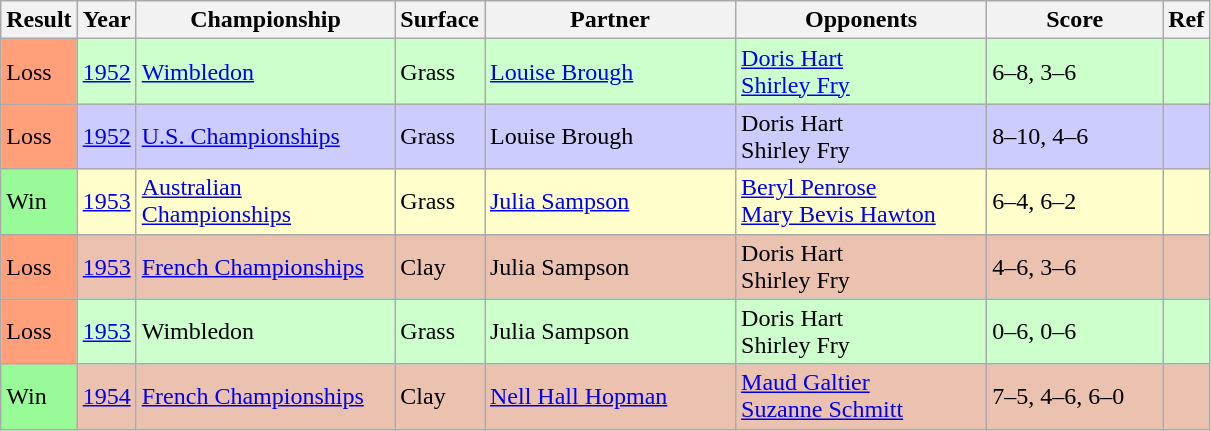<table class="sortable wikitable">
<tr>
<th style="width:40px">Result</th>
<th style="width:30px">Year</th>
<th style="width:165px">Championship</th>
<th style="width:50px">Surface</th>
<th style="width:160px">Partner</th>
<th style="width:160px">Opponents</th>
<th style="width:110px" class="unsortable">Score</th>
<th>Ref</th>
</tr>
<tr style="background:#ccffcc;">
<td style="background:#ffa07a;">Loss</td>
<td><a href='#'>1952</a></td>
<td><a href='#'>Wimbledon</a></td>
<td>Grass</td>
<td> <a href='#'>Louise Brough</a></td>
<td> <a href='#'>Doris Hart</a><br> <a href='#'>Shirley Fry</a></td>
<td>6–8, 3–6</td>
<td></td>
</tr>
<tr style="background:#ccccff;">
<td style="background:#ffa07a;">Loss</td>
<td><a href='#'>1952</a></td>
<td><a href='#'>U.S. Championships</a></td>
<td>Grass</td>
<td> Louise Brough</td>
<td> Doris Hart<br> Shirley Fry</td>
<td>8–10, 4–6</td>
<td></td>
</tr>
<tr style="background:#ffffcc;">
<td style="background:#98fb98;">Win</td>
<td><a href='#'>1953</a></td>
<td><a href='#'>Australian Championships</a></td>
<td>Grass</td>
<td> <a href='#'>Julia Sampson</a></td>
<td> <a href='#'>Beryl Penrose</a><br>  <a href='#'>Mary Bevis Hawton</a></td>
<td>6–4, 6–2</td>
<td></td>
</tr>
<tr style="background:#ebc2af;">
<td style="background:#ffa07a;">Loss</td>
<td><a href='#'>1953</a></td>
<td><a href='#'>French Championships</a></td>
<td>Clay</td>
<td> Julia Sampson</td>
<td> Doris Hart<br> Shirley Fry</td>
<td>4–6, 3–6</td>
<td></td>
</tr>
<tr style="background:#ccffcc;">
<td style="background:#ffa07a;">Loss</td>
<td><a href='#'>1953</a></td>
<td>Wimbledon</td>
<td>Grass</td>
<td> Julia Sampson</td>
<td> Doris Hart<br> Shirley Fry</td>
<td>0–6, 0–6</td>
<td></td>
</tr>
<tr style="background:#ebc2af;">
<td style="background:#98fb98;">Win</td>
<td><a href='#'>1954</a></td>
<td><a href='#'>French Championships</a></td>
<td>Clay</td>
<td> <a href='#'>Nell Hall Hopman</a></td>
<td> <a href='#'>Maud Galtier</a><br> <a href='#'>Suzanne Schmitt</a></td>
<td>7–5, 4–6, 6–0</td>
<td></td>
</tr>
</table>
